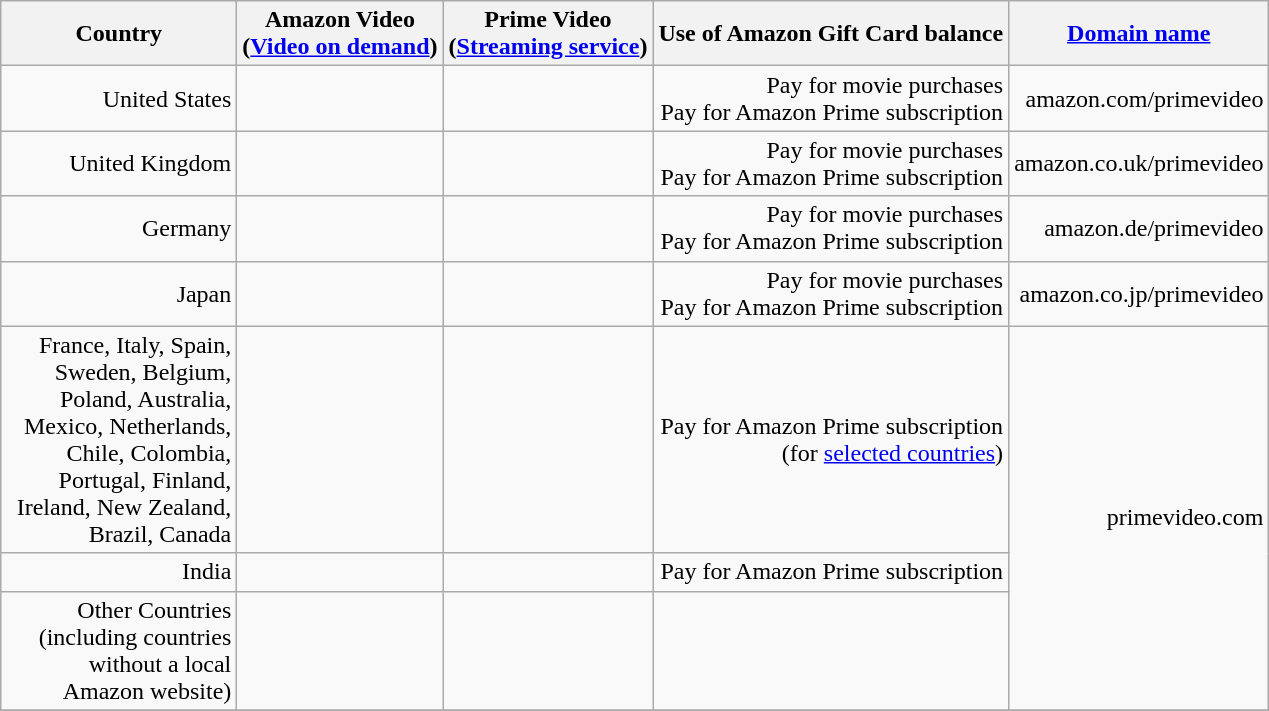<table class="wikitable sortable" style="text-align:right">
<tr>
<th style="width: 150px;">Country</th>
<th>Amazon Video <br> (<a href='#'>Video on demand</a>)</th>
<th>Prime Video <br> (<a href='#'>Streaming service</a>)</th>
<th>Use of Amazon Gift Card balance</th>
<th><a href='#'>Domain name</a></th>
</tr>
<tr>
<td>United States</td>
<td></td>
<td></td>
<td>Pay for movie purchases <br> Pay for Amazon Prime subscription</td>
<td>amazon.com/primevideo</td>
</tr>
<tr>
<td>United Kingdom</td>
<td></td>
<td></td>
<td>Pay for movie purchases <br> Pay for Amazon Prime subscription</td>
<td>amazon.co.uk/primevideo</td>
</tr>
<tr>
<td>Germany</td>
<td></td>
<td></td>
<td>Pay for movie purchases <br> Pay for Amazon Prime subscription</td>
<td>amazon.de/primevideo</td>
</tr>
<tr>
<td>Japan</td>
<td></td>
<td></td>
<td>Pay for movie purchases <br> Pay for Amazon Prime subscription</td>
<td>amazon.co.jp/primevideo</td>
</tr>
<tr>
<td>France, Italy, Spain, Sweden, Belgium, Poland, Australia, Mexico, Netherlands, Chile, Colombia, Portugal, Finland, Ireland, New Zealand, Brazil, Canada</td>
<td></td>
<td></td>
<td>Pay for Amazon Prime subscription <br> (for <a href='#'>selected countries</a>)</td>
<td rowspan="3">primevideo.com</td>
</tr>
<tr>
<td>India</td>
<td></td>
<td></td>
<td>Pay for Amazon Prime subscription <br> </td>
</tr>
<tr>
<td>Other Countries (including countries without a local Amazon website)</td>
<td></td>
<td></td>
<td></td>
</tr>
<tr>
</tr>
</table>
